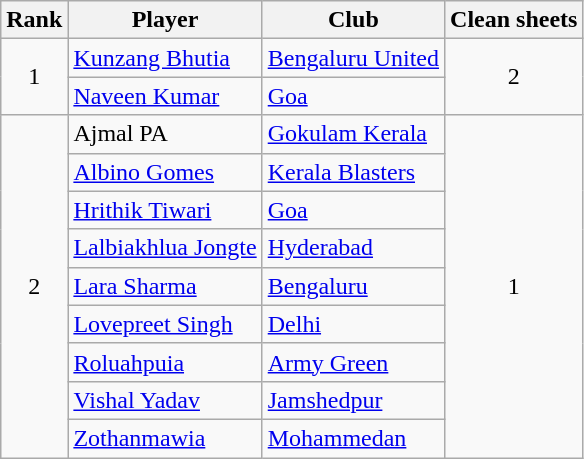<table class="wikitable" style="text-align:center">
<tr>
<th>Rank</th>
<th>Player</th>
<th>Club</th>
<th>Clean sheets</th>
</tr>
<tr>
<td rowspan="2">1</td>
<td align="left"> <a href='#'>Kunzang Bhutia</a></td>
<td align="left"><a href='#'>Bengaluru United</a></td>
<td rowspan="2">2</td>
</tr>
<tr>
<td align="left"> <a href='#'>Naveen Kumar</a></td>
<td align="left"><a href='#'>Goa</a></td>
</tr>
<tr>
<td rowspan="9">2</td>
<td align="left"> Ajmal PA</td>
<td align="left"><a href='#'>Gokulam Kerala</a></td>
<td rowspan="9">1</td>
</tr>
<tr>
<td align="left"> <a href='#'>Albino Gomes</a></td>
<td align="left"><a href='#'>Kerala Blasters</a></td>
</tr>
<tr>
<td align="left"> <a href='#'>Hrithik Tiwari</a></td>
<td align="left"><a href='#'>Goa</a></td>
</tr>
<tr>
<td align="left"> <a href='#'>Lalbiakhlua Jongte</a></td>
<td align="left"><a href='#'>Hyderabad</a></td>
</tr>
<tr>
<td align="left"> <a href='#'>Lara Sharma</a></td>
<td align="left"><a href='#'>Bengaluru</a></td>
</tr>
<tr>
<td align="left"> <a href='#'>Lovepreet Singh</a></td>
<td align="left"><a href='#'>Delhi</a></td>
</tr>
<tr>
<td align="left"> <a href='#'>Roluahpuia</a></td>
<td align="left"><a href='#'>Army Green</a></td>
</tr>
<tr>
<td align="left"> <a href='#'>Vishal Yadav</a></td>
<td align="left"><a href='#'>Jamshedpur</a></td>
</tr>
<tr>
<td align="left"> <a href='#'>Zothanmawia</a></td>
<td align="left"><a href='#'>Mohammedan</a></td>
</tr>
</table>
